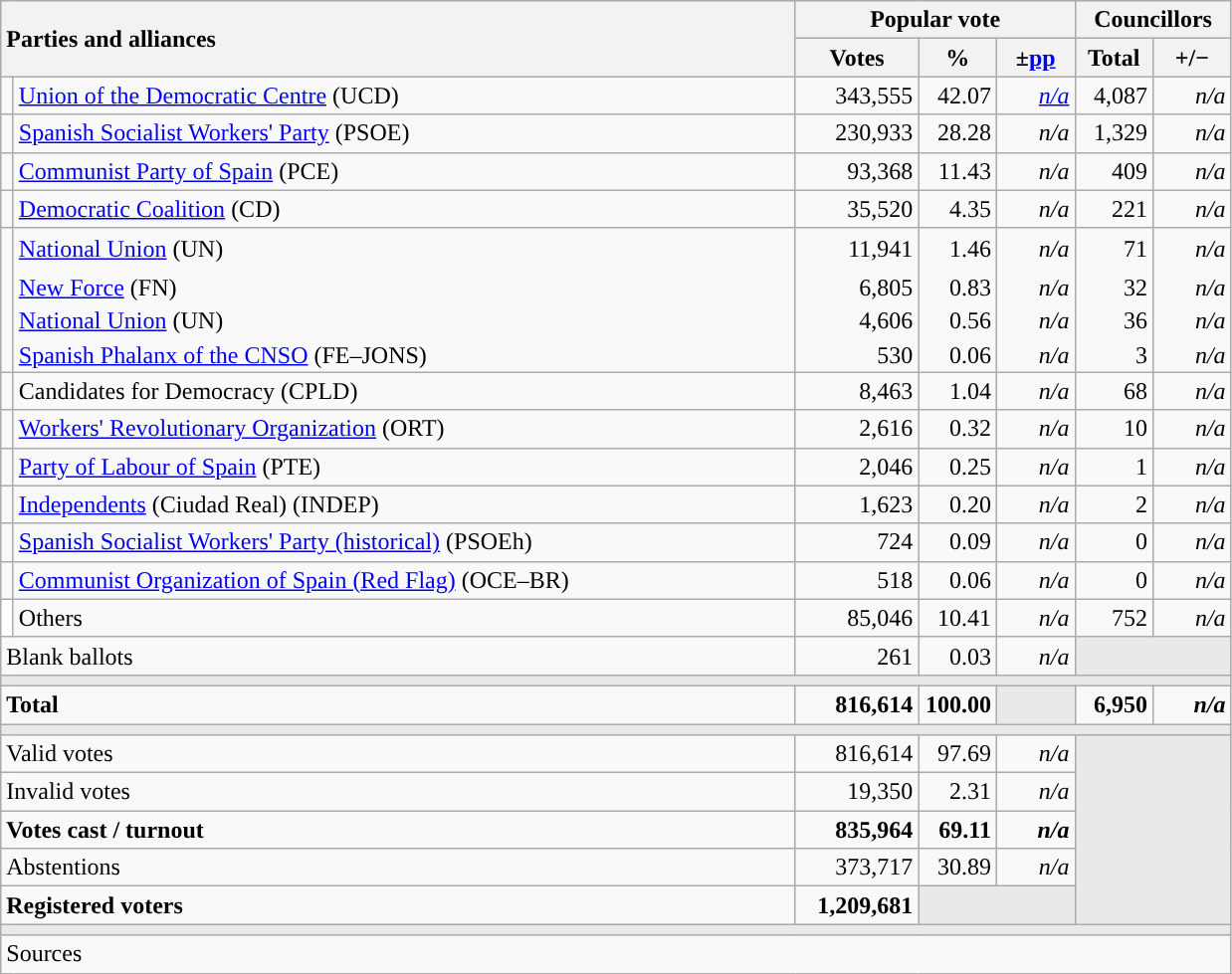<table class="wikitable" style="text-align:right;">
<tr>
<th style="text-align:left;" rowspan="2" colspan="2" width="525">Parties and alliances</th>
<th colspan="3">Popular vote</th>
<th colspan="2">Councillors</th>
</tr>
<tr>
<th width="75">Votes</th>
<th width="45">%</th>
<th width="45">±<a href='#'>pp</a></th>
<th width="45">Total</th>
<th width="45">+/−</th>
</tr>
<tr>
<td width="1" style="color:inherit;background:"></td>
<td align="left"><a href='#'>Union of the Democratic Centre</a> (UCD)</td>
<td>343,555</td>
<td>42.07</td>
<td><em><a href='#'>n/a</a></em></td>
<td>4,087</td>
<td><em>n/a</em></td>
</tr>
<tr>
<td style="color:inherit;background:"></td>
<td align="left"><a href='#'>Spanish Socialist Workers' Party</a> (PSOE)</td>
<td>230,933</td>
<td>28.28</td>
<td><em>n/a</em></td>
<td>1,329</td>
<td><em>n/a</em></td>
</tr>
<tr>
<td style="color:inherit;background:"></td>
<td align="left"><a href='#'>Communist Party of Spain</a> (PCE)</td>
<td>93,368</td>
<td>11.43</td>
<td><em>n/a</em></td>
<td>409</td>
<td><em>n/a</em></td>
</tr>
<tr>
<td style="color:inherit;background:"></td>
<td align="left"><a href='#'>Democratic Coalition</a> (CD)</td>
<td>35,520</td>
<td>4.35</td>
<td><em>n/a</em></td>
<td>221</td>
<td><em>n/a</em></td>
</tr>
<tr style="line-height:22px;">
<td rowspan="4" style="color:inherit;background:"></td>
<td align="left"><a href='#'>National Union</a> (UN)</td>
<td>11,941</td>
<td>1.46</td>
<td><em>n/a</em></td>
<td>71</td>
<td><em>n/a</em></td>
</tr>
<tr style="border-bottom-style:hidden; border-top-style:hidden; line-height:16px;">
<td align="left"><span><a href='#'>New Force</a> (FN)</span></td>
<td>6,805</td>
<td>0.83</td>
<td><em>n/a</em></td>
<td>32</td>
<td><em>n/a</em></td>
</tr>
<tr style="border-bottom-style:hidden; line-height:16px;">
<td align="left"><span><a href='#'>National Union</a> (UN)</span></td>
<td>4,606</td>
<td>0.56</td>
<td><em>n/a</em></td>
<td>36</td>
<td><em>n/a</em></td>
</tr>
<tr style="line-height:16px;">
<td align="left"><span><a href='#'>Spanish Phalanx of the CNSO</a> (FE–JONS)</span></td>
<td>530</td>
<td>0.06</td>
<td><em>n/a</em></td>
<td>3</td>
<td><em>n/a</em></td>
</tr>
<tr>
<td style="color:inherit;background:"></td>
<td align="left">Candidates for Democracy (CPLD)</td>
<td>8,463</td>
<td>1.04</td>
<td><em>n/a</em></td>
<td>68</td>
<td><em>n/a</em></td>
</tr>
<tr>
<td style="color:inherit;background:"></td>
<td align="left"><a href='#'>Workers' Revolutionary Organization</a> (ORT)</td>
<td>2,616</td>
<td>0.32</td>
<td><em>n/a</em></td>
<td>10</td>
<td><em>n/a</em></td>
</tr>
<tr>
<td style="color:inherit;background:"></td>
<td align="left"><a href='#'>Party of Labour of Spain</a> (PTE)</td>
<td>2,046</td>
<td>0.25</td>
<td><em>n/a</em></td>
<td>1</td>
<td><em>n/a</em></td>
</tr>
<tr>
<td style="color:inherit;background:"></td>
<td align="left"><a href='#'>Independents</a> (Ciudad Real) (INDEP)</td>
<td>1,623</td>
<td>0.20</td>
<td><em>n/a</em></td>
<td>2</td>
<td><em>n/a</em></td>
</tr>
<tr>
<td style="color:inherit;background:"></td>
<td align="left"><a href='#'>Spanish Socialist Workers' Party (historical)</a> (PSOEh)</td>
<td>724</td>
<td>0.09</td>
<td><em>n/a</em></td>
<td>0</td>
<td><em>n/a</em></td>
</tr>
<tr>
<td style="color:inherit;background:"></td>
<td align="left"><a href='#'>Communist Organization of Spain (Red Flag)</a> (OCE–BR)</td>
<td>518</td>
<td>0.06</td>
<td><em>n/a</em></td>
<td>0</td>
<td><em>n/a</em></td>
</tr>
<tr>
<td bgcolor="white"></td>
<td align="left">Others</td>
<td>85,046</td>
<td>10.41</td>
<td><em>n/a</em></td>
<td>752</td>
<td><em>n/a</em></td>
</tr>
<tr>
<td align="left" colspan="2">Blank ballots</td>
<td>261</td>
<td>0.03</td>
<td><em>n/a</em></td>
<td bgcolor="#E9E9E9" colspan="2"></td>
</tr>
<tr>
<td colspan="7" bgcolor="#E9E9E9"></td>
</tr>
<tr style="font-weight:bold;">
<td align="left" colspan="2">Total</td>
<td>816,614</td>
<td>100.00</td>
<td bgcolor="#E9E9E9"></td>
<td>6,950</td>
<td><em>n/a</em></td>
</tr>
<tr>
<td colspan="7" bgcolor="#E9E9E9"></td>
</tr>
<tr>
<td align="left" colspan="2">Valid votes</td>
<td>816,614</td>
<td>97.69</td>
<td><em>n/a</em></td>
<td bgcolor="#E9E9E9" colspan="2" rowspan="5"></td>
</tr>
<tr>
<td align="left" colspan="2">Invalid votes</td>
<td>19,350</td>
<td>2.31</td>
<td><em>n/a</em></td>
</tr>
<tr style="font-weight:bold;">
<td align="left" colspan="2">Votes cast / turnout</td>
<td>835,964</td>
<td>69.11</td>
<td><em>n/a</em></td>
</tr>
<tr>
<td align="left" colspan="2">Abstentions</td>
<td>373,717</td>
<td>30.89</td>
<td><em>n/a</em></td>
</tr>
<tr style="font-weight:bold;">
<td align="left" colspan="2">Registered voters</td>
<td>1,209,681</td>
<td bgcolor="#E9E9E9" colspan="2"></td>
</tr>
<tr>
<td colspan="7" bgcolor="#E9E9E9"></td>
</tr>
<tr>
<td align="left" colspan="7">Sources</td>
</tr>
</table>
